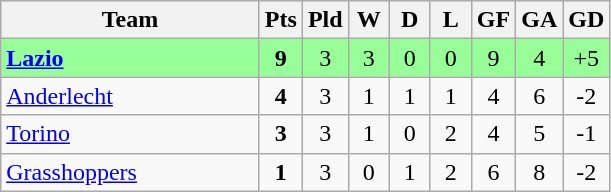<table class=wikitable style="text-align:center">
<tr>
<th width=165>Team</th>
<th width=20>Pts</th>
<th width=20>Pld</th>
<th width=20>W</th>
<th width=20>D</th>
<th width=20>L</th>
<th width=20>GF</th>
<th width=20>GA</th>
<th width=20>GD</th>
</tr>
<tr |- align=center style="background:#98FF98;">
<td style="text-align:left"> <strong><a href='#'>Lazio</a></strong></td>
<td><strong>9</strong></td>
<td>3</td>
<td>3</td>
<td>0</td>
<td>0</td>
<td>9</td>
<td>4</td>
<td>+5</td>
</tr>
<tr>
<td style="text-align:left"> <a href='#'>Anderlecht</a></td>
<td><strong>4</strong></td>
<td>3</td>
<td>1</td>
<td>1</td>
<td>1</td>
<td>4</td>
<td>6</td>
<td>-2</td>
</tr>
<tr>
<td style="text-align:left"> <a href='#'>Torino</a></td>
<td><strong>3</strong></td>
<td>3</td>
<td>1</td>
<td>0</td>
<td>2</td>
<td>4</td>
<td>5</td>
<td>-1</td>
</tr>
<tr>
<td style="text-align:left"> <a href='#'>Grasshoppers</a></td>
<td><strong>1</strong></td>
<td>3</td>
<td>0</td>
<td>1</td>
<td>2</td>
<td>6</td>
<td>8</td>
<td>-2</td>
</tr>
</table>
